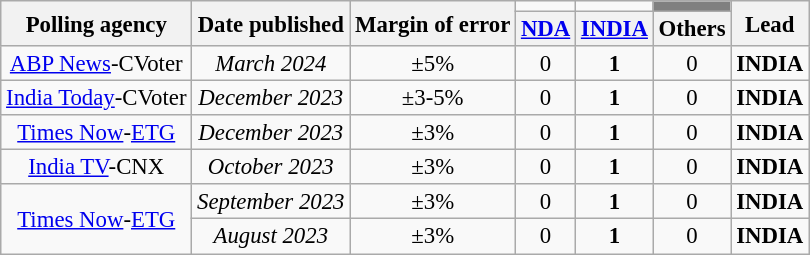<table class="wikitable sortable" style="text-align:center;font-size:95%;line-height:16px">
<tr>
<th rowspan="2">Polling agency</th>
<th rowspan="2">Date published</th>
<th rowspan="2">Margin of error</th>
<td bgcolor=></td>
<td bgcolor=></td>
<td bgcolor=grey></td>
<th rowspan="2">Lead</th>
</tr>
<tr>
<th><a href='#'>NDA</a></th>
<th><a href='#'>INDIA</a></th>
<th>Others</th>
</tr>
<tr>
<td><a href='#'>ABP News</a>-CVoter</td>
<td><em>March 2024</em></td>
<td>±5%</td>
<td>0</td>
<td bgcolor=><strong>1</strong></td>
<td>0</td>
<td bgcolor=><strong>INDIA</strong></td>
</tr>
<tr>
<td><a href='#'>India Today</a>-CVoter</td>
<td><em>December 2023</em></td>
<td>±3-5%</td>
<td>0</td>
<td bgcolor=><strong>1</strong></td>
<td>0</td>
<td bgcolor=><strong>INDIA</strong></td>
</tr>
<tr>
<td><a href='#'>Times Now</a>-<a href='#'>ETG</a></td>
<td><em>December 2023</em></td>
<td>±3%</td>
<td>0</td>
<td bgcolor=><strong>1</strong></td>
<td>0</td>
<td bgcolor=><strong>INDIA</strong></td>
</tr>
<tr>
<td><a href='#'>India TV</a>-CNX</td>
<td><em>October 2023</em></td>
<td>±3%</td>
<td>0</td>
<td bgcolor=><strong>1</strong></td>
<td>0</td>
<td bgcolor=><strong>INDIA</strong></td>
</tr>
<tr>
<td rowspan="2"><a href='#'>Times Now</a>-<a href='#'>ETG</a></td>
<td><em>September 2023</em></td>
<td>±3%</td>
<td>0</td>
<td bgcolor=><strong>1</strong></td>
<td>0</td>
<td bgcolor=><strong>INDIA</strong></td>
</tr>
<tr>
<td><em>August 2023</em></td>
<td>±3%</td>
<td>0</td>
<td bgcolor=><strong>1</strong></td>
<td>0</td>
<td bgcolor=><strong>INDIA</strong></td>
</tr>
</table>
